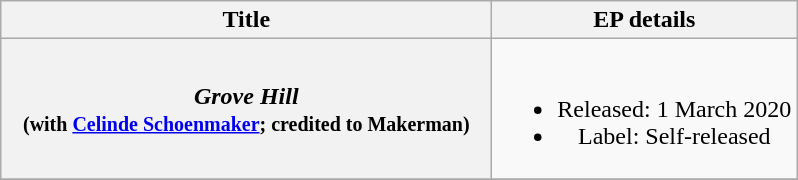<table class="wikitable plainrowheaders" style="text-align:center;">
<tr>
<th scope="col" style="width:20em;">Title</th>
<th scope="col">EP details</th>
</tr>
<tr>
<th scope="row"><em>Grove Hill</em><br><small>(with <a href='#'>Celinde Schoenmaker</a>; credited to Makerman)</small></th>
<td><br><ul><li>Released: 1 March 2020</li><li>Label: Self-released</li></ul></td>
</tr>
<tr>
</tr>
</table>
